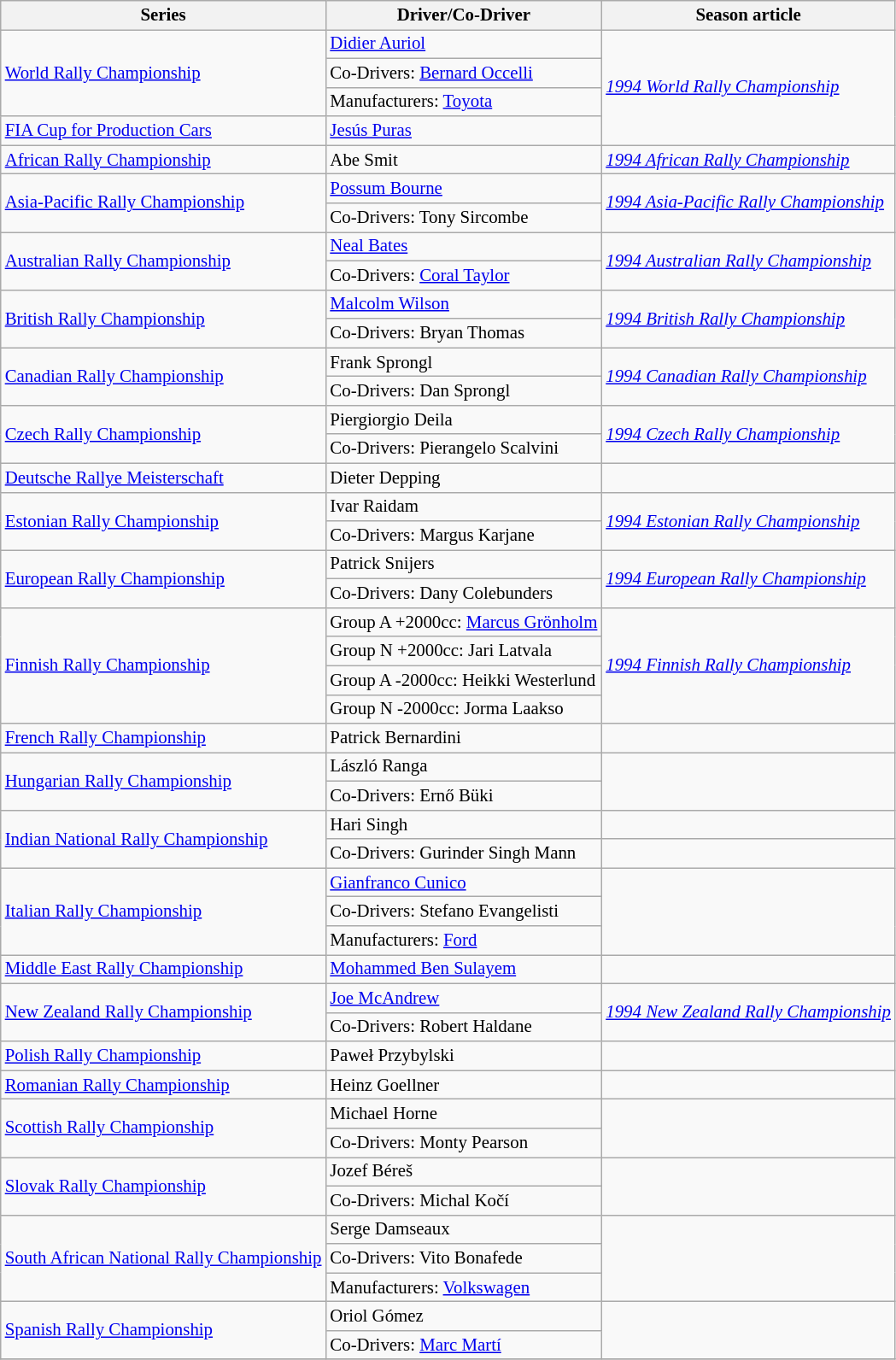<table class="wikitable" style="font-size: 87%;">
<tr>
<th>Series</th>
<th>Driver/Co-Driver</th>
<th>Season article</th>
</tr>
<tr>
<td rowspan=3><a href='#'>World Rally Championship</a></td>
<td> <a href='#'>Didier Auriol</a></td>
<td rowspan=4><em><a href='#'>1994 World Rally Championship</a></em></td>
</tr>
<tr>
<td>Co-Drivers:  <a href='#'>Bernard Occelli</a></td>
</tr>
<tr>
<td>Manufacturers:  <a href='#'>Toyota</a></td>
</tr>
<tr>
<td><a href='#'>FIA Cup for Production Cars</a></td>
<td> <a href='#'>Jesús Puras</a></td>
</tr>
<tr>
<td><a href='#'>African Rally Championship</a></td>
<td> Abe Smit</td>
<td><em><a href='#'>1994 African Rally Championship</a></em></td>
</tr>
<tr>
<td rowspan=2><a href='#'>Asia-Pacific Rally Championship</a></td>
<td> <a href='#'>Possum Bourne</a></td>
<td rowspan=2><em><a href='#'>1994 Asia-Pacific Rally Championship</a></em></td>
</tr>
<tr>
<td>Co-Drivers:  Tony Sircombe</td>
</tr>
<tr>
<td rowspan=2><a href='#'>Australian Rally Championship</a></td>
<td> <a href='#'>Neal Bates</a></td>
<td rowspan=2><em><a href='#'>1994 Australian Rally Championship</a></em></td>
</tr>
<tr>
<td>Co-Drivers:  <a href='#'>Coral Taylor</a></td>
</tr>
<tr>
<td rowspan=2><a href='#'>British Rally Championship</a></td>
<td> <a href='#'>Malcolm Wilson</a></td>
<td rowspan=2><em><a href='#'>1994 British Rally Championship</a></em></td>
</tr>
<tr>
<td>Co-Drivers:  Bryan Thomas</td>
</tr>
<tr>
<td rowspan=2><a href='#'>Canadian Rally Championship</a></td>
<td> Frank Sprongl</td>
<td rowspan=2><em><a href='#'>1994 Canadian Rally Championship</a></em></td>
</tr>
<tr>
<td>Co-Drivers:  Dan Sprongl</td>
</tr>
<tr>
<td rowspan=2><a href='#'>Czech Rally Championship</a></td>
<td> Piergiorgio Deila</td>
<td rowspan=2><em><a href='#'>1994 Czech Rally Championship</a></em></td>
</tr>
<tr>
<td>Co-Drivers:  Pierangelo Scalvini</td>
</tr>
<tr>
<td><a href='#'>Deutsche Rallye Meisterschaft</a></td>
<td> Dieter Depping</td>
<td></td>
</tr>
<tr>
<td rowspan=2><a href='#'>Estonian Rally Championship</a></td>
<td> Ivar Raidam</td>
<td rowspan=2><em><a href='#'>1994 Estonian Rally Championship</a></em></td>
</tr>
<tr>
<td>Co-Drivers:  Margus Karjane</td>
</tr>
<tr>
<td rowspan=2><a href='#'>European Rally Championship</a></td>
<td> Patrick Snijers</td>
<td rowspan=2><em><a href='#'>1994 European Rally Championship</a></em></td>
</tr>
<tr>
<td>Co-Drivers:  Dany Colebunders</td>
</tr>
<tr>
<td rowspan=4><a href='#'>Finnish Rally Championship</a></td>
<td>Group A +2000cc:  <a href='#'>Marcus Grönholm</a></td>
<td rowspan=4><em><a href='#'>1994 Finnish Rally Championship</a></em></td>
</tr>
<tr>
<td>Group N +2000cc:  Jari Latvala</td>
</tr>
<tr>
<td>Group A -2000cc:  Heikki Westerlund</td>
</tr>
<tr>
<td>Group N -2000cc:  Jorma Laakso</td>
</tr>
<tr>
<td><a href='#'>French Rally Championship</a></td>
<td> Patrick Bernardini</td>
<td></td>
</tr>
<tr>
<td rowspan=2><a href='#'>Hungarian Rally Championship</a></td>
<td> László Ranga</td>
<td rowspan=2></td>
</tr>
<tr>
<td>Co-Drivers:  Ernő Büki</td>
</tr>
<tr>
<td rowspan=2><a href='#'>Indian National Rally Championship</a></td>
<td> Hari Singh</td>
<td></td>
</tr>
<tr>
<td>Co-Drivers:  Gurinder Singh Mann</td>
</tr>
<tr>
<td rowspan=3><a href='#'>Italian Rally Championship</a></td>
<td> <a href='#'>Gianfranco Cunico</a></td>
<td rowspan=3></td>
</tr>
<tr>
<td>Co-Drivers:  Stefano Evangelisti</td>
</tr>
<tr>
<td>Manufacturers:  <a href='#'>Ford</a></td>
</tr>
<tr>
<td><a href='#'>Middle East Rally Championship</a></td>
<td> <a href='#'>Mohammed Ben Sulayem</a></td>
<td></td>
</tr>
<tr>
<td rowspan=2><a href='#'>New Zealand Rally Championship</a></td>
<td> <a href='#'>Joe McAndrew</a></td>
<td rowspan=2><em><a href='#'>1994 New Zealand Rally Championship</a></em></td>
</tr>
<tr>
<td>Co-Drivers:  Robert Haldane</td>
</tr>
<tr>
<td><a href='#'>Polish Rally Championship</a></td>
<td> Paweł Przybylski</td>
<td></td>
</tr>
<tr>
<td><a href='#'>Romanian Rally Championship</a></td>
<td> Heinz Goellner</td>
<td></td>
</tr>
<tr>
<td rowspan=2><a href='#'>Scottish Rally Championship</a></td>
<td> Michael Horne</td>
<td rowspan=2></td>
</tr>
<tr>
<td>Co-Drivers:  Monty Pearson</td>
</tr>
<tr>
<td rowspan=2><a href='#'>Slovak Rally Championship</a></td>
<td> Jozef Béreš</td>
<td rowspan=2></td>
</tr>
<tr>
<td>Co-Drivers:  Michal Kočí</td>
</tr>
<tr>
<td rowspan=3><a href='#'>South African National Rally Championship</a></td>
<td> Serge Damseaux</td>
<td rowspan=3></td>
</tr>
<tr>
<td>Co-Drivers:  Vito Bonafede</td>
</tr>
<tr>
<td>Manufacturers:  <a href='#'>Volkswagen</a></td>
</tr>
<tr>
<td rowspan=2><a href='#'>Spanish Rally Championship</a></td>
<td> Oriol Gómez</td>
<td rowspan=2></td>
</tr>
<tr>
<td>Co-Drivers:  <a href='#'>Marc Martí</a></td>
</tr>
<tr>
</tr>
</table>
